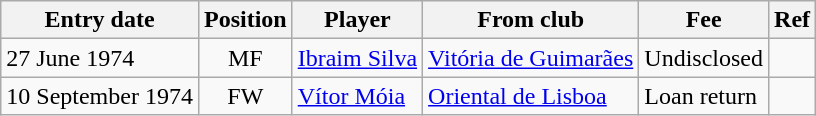<table class="wikitable">
<tr>
<th><strong>Entry date</strong></th>
<th><strong>Position</strong></th>
<th><strong>Player</strong></th>
<th><strong>From club</strong></th>
<th><strong>Fee</strong></th>
<th><strong>Ref</strong></th>
</tr>
<tr>
<td>27 June 1974</td>
<td style="text-align:center;">MF</td>
<td style="text-align:left;"><a href='#'>Ibraim Silva</a></td>
<td style="text-align:left;"><a href='#'>Vitória de Guimarães</a></td>
<td>Undisclosed</td>
<td></td>
</tr>
<tr>
<td>10 September 1974</td>
<td style="text-align:center;">FW</td>
<td style="text-align:left;"><a href='#'>Vítor Móia</a></td>
<td style="text-align:left;"><a href='#'>Oriental de Lisboa</a></td>
<td>Loan return</td>
<td></td>
</tr>
</table>
